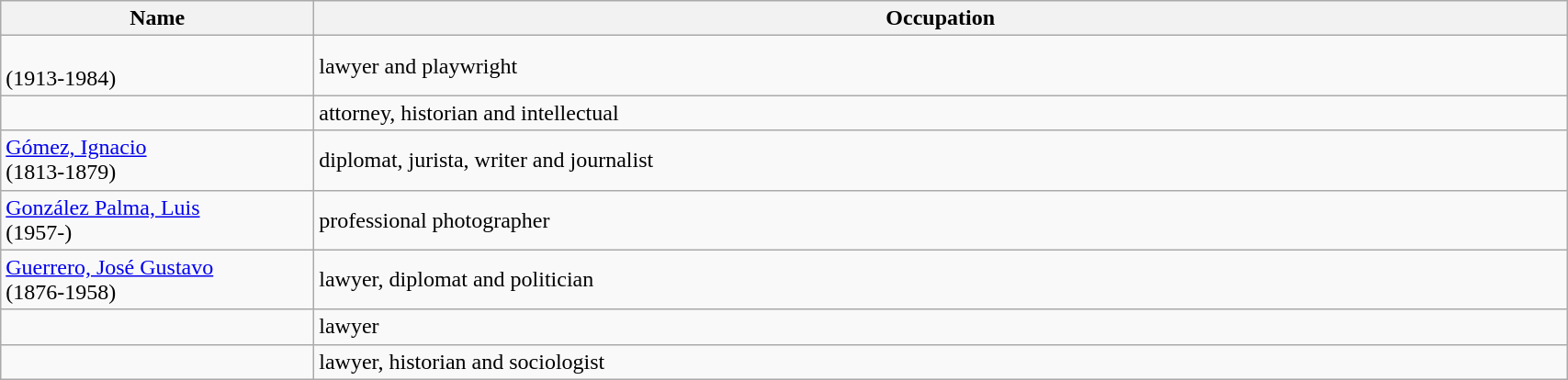<table class="mw-collapsible mw-collapsed wikitable sortable" width=90%>
<tr>
<th style= color:black; font-size:100%" align=center width=20%><strong>Name</strong></th>
<th style= color:black; font-size:100%" align=center><strong>Occupation</strong></th>
</tr>
<tr>
<td><br>(1913-1984)</td>
<td>lawyer and playwright</td>
</tr>
<tr>
<td></td>
<td>attorney, historian and intellectual</td>
</tr>
<tr>
<td><a href='#'>Gómez, Ignacio</a><br>(1813-1879) </td>
<td>diplomat, jurista, writer and journalist</td>
</tr>
<tr>
<td><a href='#'>González Palma, Luis</a><br>(1957-)</td>
<td>professional photographer</td>
</tr>
<tr>
<td><a href='#'>Guerrero, José Gustavo</a><br>(1876-1958) </td>
<td>lawyer, diplomat and politician</td>
</tr>
<tr>
<td> </td>
<td>lawyer</td>
</tr>
<tr>
<td></td>
<td>lawyer, historian and sociologist</td>
</tr>
</table>
